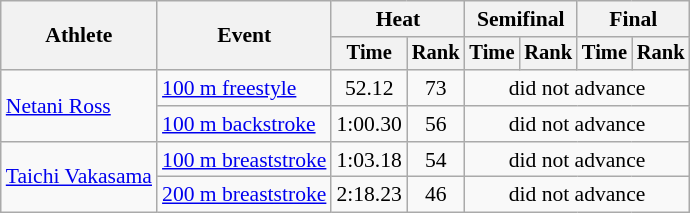<table class="wikitable" style="text-align:center; font-size:90%">
<tr>
<th rowspan="2">Athlete</th>
<th rowspan="2">Event</th>
<th colspan="2">Heat</th>
<th colspan="2">Semifinal</th>
<th colspan="2">Final</th>
</tr>
<tr style="font-size:95%">
<th>Time</th>
<th>Rank</th>
<th>Time</th>
<th>Rank</th>
<th>Time</th>
<th>Rank</th>
</tr>
<tr>
<td align=left rowspan=2><a href='#'>Netani Ross</a></td>
<td align=left><a href='#'>100 m freestyle</a></td>
<td>52.12</td>
<td>73</td>
<td colspan=4>did not advance</td>
</tr>
<tr>
<td align=left><a href='#'>100 m backstroke</a></td>
<td>1:00.30</td>
<td>56</td>
<td colspan=4>did not advance</td>
</tr>
<tr>
<td align=left rowspan=2><a href='#'>Taichi Vakasama</a></td>
<td align=left><a href='#'>100 m breaststroke</a></td>
<td>1:03.18</td>
<td>54</td>
<td colspan=4>did not advance</td>
</tr>
<tr>
<td align=left><a href='#'>200 m breaststroke</a></td>
<td>2:18.23</td>
<td>46</td>
<td colspan=4>did not advance</td>
</tr>
</table>
